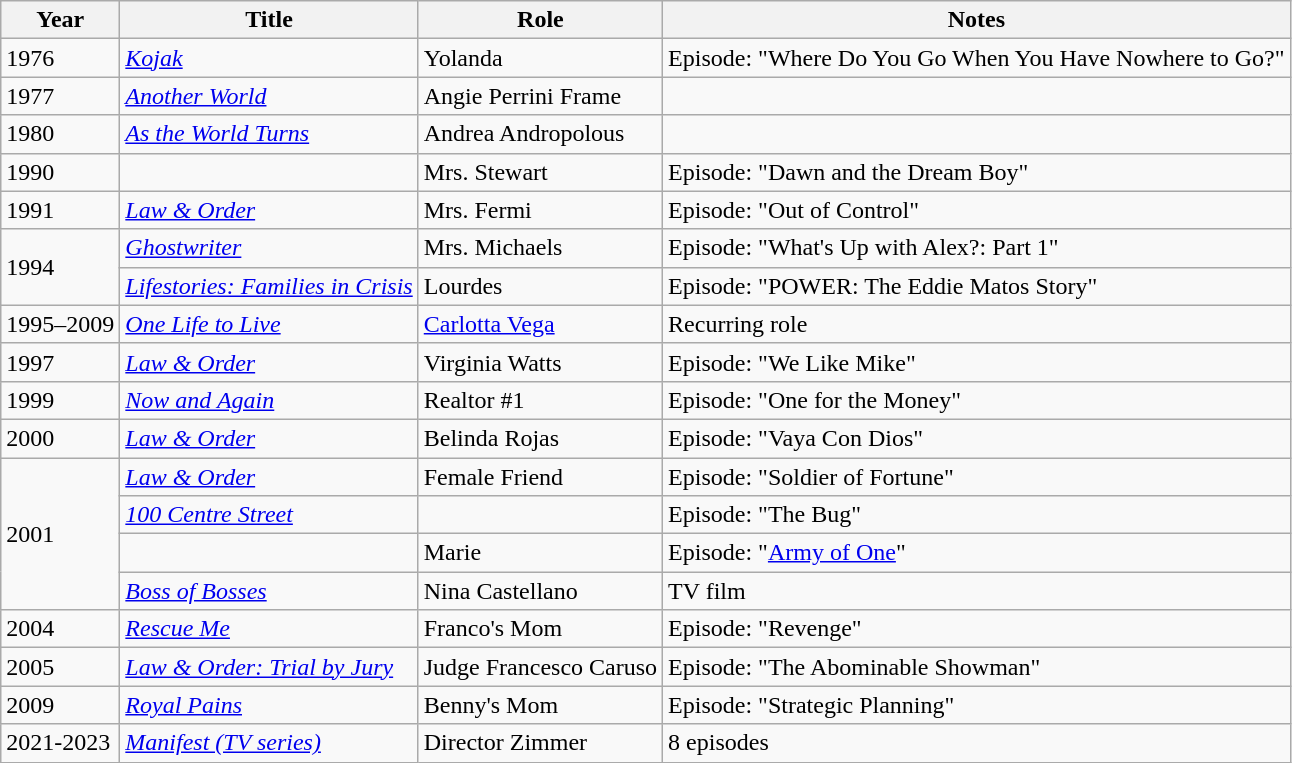<table class="wikitable sortable">
<tr>
<th>Year</th>
<th>Title</th>
<th>Role</th>
<th class="unsortable">Notes</th>
</tr>
<tr>
<td>1976</td>
<td><em><a href='#'>Kojak</a></em></td>
<td>Yolanda</td>
<td>Episode: "Where Do You Go When You Have Nowhere to Go?"</td>
</tr>
<tr>
<td>1977</td>
<td><em><a href='#'>Another World</a></em></td>
<td>Angie Perrini Frame</td>
<td></td>
</tr>
<tr>
<td>1980</td>
<td><em><a href='#'>As the World Turns</a></em></td>
<td>Andrea Andropolous</td>
<td></td>
</tr>
<tr>
<td>1990</td>
<td><em></em></td>
<td>Mrs. Stewart</td>
<td>Episode: "Dawn and the Dream Boy"</td>
</tr>
<tr>
<td>1991</td>
<td><em><a href='#'>Law & Order</a></em></td>
<td>Mrs. Fermi</td>
<td>Episode: "Out of Control"</td>
</tr>
<tr>
<td rowspan="2">1994</td>
<td><em><a href='#'>Ghostwriter</a></em></td>
<td>Mrs. Michaels</td>
<td>Episode: "What's Up with Alex?: Part 1"</td>
</tr>
<tr>
<td><em><a href='#'>Lifestories: Families in Crisis</a></em></td>
<td>Lourdes</td>
<td>Episode: "POWER: The Eddie Matos Story"</td>
</tr>
<tr>
<td>1995–2009</td>
<td><em><a href='#'>One Life to Live</a></em></td>
<td><a href='#'>Carlotta Vega</a></td>
<td>Recurring role</td>
</tr>
<tr>
<td>1997</td>
<td><em><a href='#'>Law & Order</a></em></td>
<td>Virginia Watts</td>
<td>Episode: "We Like Mike"</td>
</tr>
<tr>
<td>1999</td>
<td><em><a href='#'>Now and Again</a></em></td>
<td>Realtor #1</td>
<td>Episode: "One for the Money"</td>
</tr>
<tr>
<td>2000</td>
<td><em><a href='#'>Law & Order</a></em></td>
<td>Belinda Rojas</td>
<td>Episode: "Vaya Con Dios"</td>
</tr>
<tr>
<td rowspan="4">2001</td>
<td><em><a href='#'>Law & Order</a></em></td>
<td>Female Friend</td>
<td>Episode: "Soldier of Fortune"</td>
</tr>
<tr>
<td><em><a href='#'>100 Centre Street</a></em></td>
<td></td>
<td>Episode: "The Bug"</td>
</tr>
<tr>
<td><em></em></td>
<td>Marie</td>
<td>Episode: "<a href='#'>Army of One</a>"</td>
</tr>
<tr>
<td><em><a href='#'>Boss of Bosses</a></em></td>
<td>Nina Castellano</td>
<td>TV film</td>
</tr>
<tr>
<td>2004</td>
<td><em><a href='#'>Rescue Me</a></em></td>
<td>Franco's Mom</td>
<td>Episode: "Revenge"</td>
</tr>
<tr>
<td>2005</td>
<td><em><a href='#'>Law & Order: Trial by Jury</a></em></td>
<td>Judge Francesco Caruso</td>
<td>Episode: "The Abominable Showman"</td>
</tr>
<tr>
<td>2009</td>
<td><em><a href='#'>Royal Pains</a></em></td>
<td>Benny's Mom</td>
<td>Episode: "Strategic Planning"</td>
</tr>
<tr>
<td>2021-2023</td>
<td><em><a href='#'>Manifest (TV series)</a></em></td>
<td>Director Zimmer</td>
<td>8 episodes</td>
</tr>
</table>
